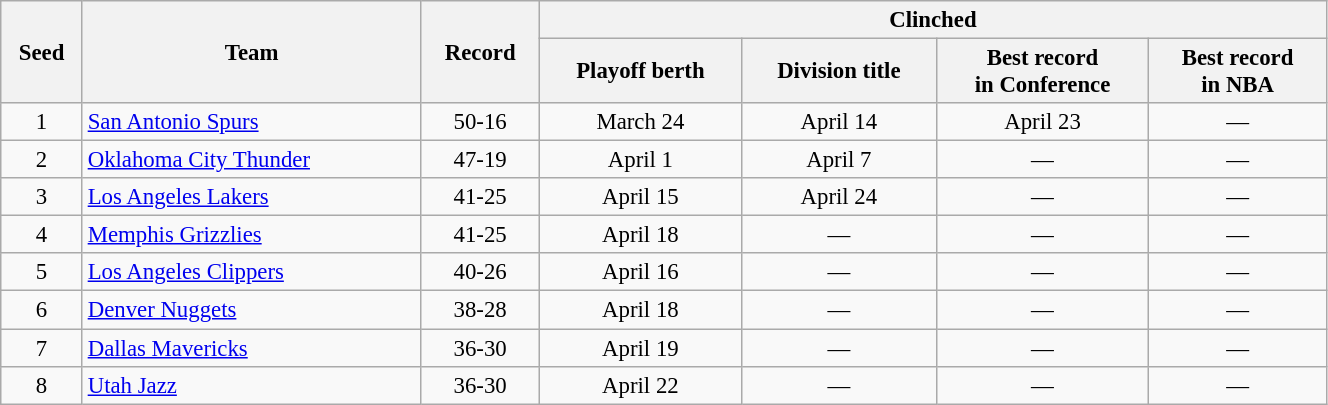<table class=wikitable style="font-size:95%; text-align:center;" width=70%>
<tr>
<th rowspan=2>Seed</th>
<th rowspan=2>Team</th>
<th rowspan=2>Record</th>
<th colspan=4>Clinched</th>
</tr>
<tr>
<th>Playoff berth</th>
<th>Division title</th>
<th>Best record<br> in Conference</th>
<th>Best record<br> in NBA</th>
</tr>
<tr>
<td>1</td>
<td align=left><a href='#'>San Antonio Spurs</a></td>
<td>50-16</td>
<td>March 24</td>
<td>April 14</td>
<td>April 23</td>
<td>—</td>
</tr>
<tr>
<td>2</td>
<td align=left><a href='#'>Oklahoma City Thunder</a></td>
<td>47-19</td>
<td>April 1</td>
<td>April 7</td>
<td>—</td>
<td>—</td>
</tr>
<tr>
<td>3</td>
<td align=left><a href='#'>Los Angeles Lakers</a></td>
<td>41-25</td>
<td>April 15</td>
<td>April 24</td>
<td>—</td>
<td>—</td>
</tr>
<tr>
<td>4</td>
<td align=left><a href='#'>Memphis Grizzlies</a></td>
<td>41-25</td>
<td>April 18</td>
<td>—</td>
<td>—</td>
<td>—</td>
</tr>
<tr>
<td>5</td>
<td align=left><a href='#'>Los Angeles Clippers</a></td>
<td>40-26</td>
<td>April 16</td>
<td>—</td>
<td>—</td>
<td>—</td>
</tr>
<tr>
<td>6</td>
<td align=left><a href='#'>Denver Nuggets</a></td>
<td>38-28</td>
<td>April 18</td>
<td>—</td>
<td>—</td>
<td>—</td>
</tr>
<tr>
<td>7</td>
<td align=left><a href='#'>Dallas Mavericks</a></td>
<td>36-30</td>
<td>April 19</td>
<td>—</td>
<td>—</td>
<td>—</td>
</tr>
<tr>
<td>8</td>
<td align=left><a href='#'>Utah Jazz</a></td>
<td>36-30</td>
<td>April 22</td>
<td>—</td>
<td>—</td>
<td>—</td>
</tr>
</table>
